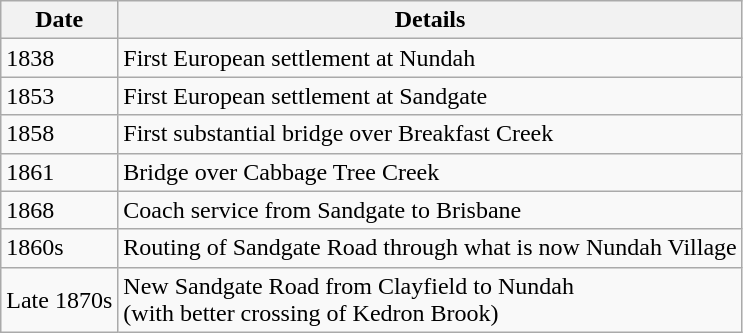<table class="wikitable">
<tr>
<th>Date</th>
<th>Details</th>
</tr>
<tr>
<td>1838</td>
<td>First European settlement at Nundah</td>
</tr>
<tr>
<td>1853</td>
<td>First European settlement at Sandgate</td>
</tr>
<tr>
<td>1858</td>
<td>First substantial bridge over Breakfast Creek</td>
</tr>
<tr>
<td>1861</td>
<td>Bridge over Cabbage Tree Creek</td>
</tr>
<tr>
<td>1868</td>
<td>Coach service from Sandgate to Brisbane</td>
</tr>
<tr>
<td>1860s</td>
<td>Routing of Sandgate Road through what is now Nundah Village</td>
</tr>
<tr>
<td>Late 1870s</td>
<td>New Sandgate Road from Clayfield to Nundah<br>(with better crossing of Kedron Brook)</td>
</tr>
</table>
